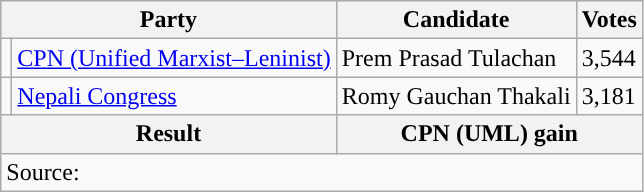<table class="wikitable">
<tr>
<th colspan="2">Party</th>
<th>Candidate</th>
<th>Votes</th>
</tr>
<tr>
<td style="background-color:"></td>
<td><a href='#'>CPN (Unified Marxist–Leninist)</a></td>
<td>Prem Prasad Tulachan</td>
<td>3,544</td>
</tr>
<tr>
<td style="background-color:"></td>
<td><a href='#'>Nepali Congress</a></td>
<td>Romy Gauchan Thakali</td>
<td>3,181</td>
</tr>
<tr>
<th colspan="2">Result</th>
<th colspan="2">CPN (UML) gain</th>
</tr>
<tr>
<td colspan="4">Source: </td>
</tr>
</table>
